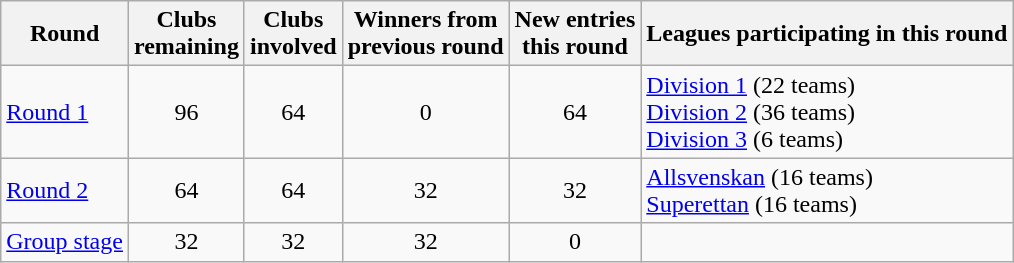<table class="wikitable">
<tr>
<th>Round</th>
<th>Clubs<br>remaining</th>
<th>Clubs<br>involved</th>
<th>Winners from<br>previous round</th>
<th>New entries<br>this round</th>
<th>Leagues participating in this round</th>
</tr>
<tr>
<td><a href='#'>Round 1</a></td>
<td style="text-align:center;">96</td>
<td style="text-align:center;">64</td>
<td style="text-align:center;">0</td>
<td style="text-align:center;">64</td>
<td><a href='#'>Division 1</a> (22 teams)<br><a href='#'>Division 2</a> (36 teams)<br><a href='#'>Division 3</a> (6 teams)</td>
</tr>
<tr>
<td><a href='#'>Round 2</a></td>
<td style="text-align:center;">64</td>
<td style="text-align:center;">64</td>
<td style="text-align:center;">32</td>
<td style="text-align:center;">32</td>
<td><a href='#'>Allsvenskan</a> (16 teams)<br><a href='#'>Superettan</a> (16 teams)</td>
</tr>
<tr>
<td><a href='#'>Group stage</a></td>
<td style="text-align:center;">32</td>
<td style="text-align:center;">32</td>
<td style="text-align:center;">32</td>
<td style="text-align:center;">0</td>
<td></td>
</tr>
</table>
